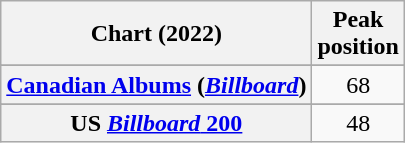<table class="wikitable sortable plainrowheaders" style="text-align:center">
<tr>
<th scope="col">Chart (2022)</th>
<th scope="col">Peak<br>position</th>
</tr>
<tr>
</tr>
<tr>
</tr>
<tr>
<th scope="row"><a href='#'>Canadian Albums</a> (<em><a href='#'>Billboard</a></em>)</th>
<td>68</td>
</tr>
<tr>
</tr>
<tr>
</tr>
<tr>
</tr>
<tr>
</tr>
<tr>
</tr>
<tr>
<th scope="row">US <a href='#'><em>Billboard</em> 200</a></th>
<td>48</td>
</tr>
</table>
